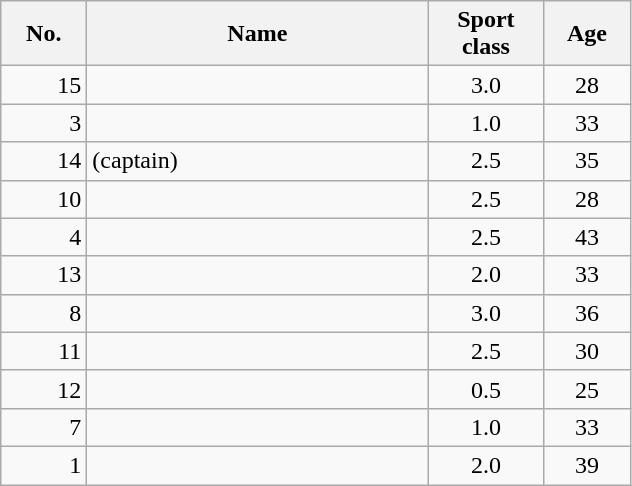<table class="wikitable sortable">
<tr>
<th width="50">No.</th>
<th width="220">Name</th>
<th width="70">Sport class</th>
<th width="50">Age</th>
</tr>
<tr>
<td align="right">15</td>
<td></td>
<td align="center">3.0</td>
<td align="center">28</td>
</tr>
<tr>
<td align="right">3</td>
<td></td>
<td align="center">1.0</td>
<td align="center">33</td>
</tr>
<tr>
<td align="right">14</td>
<td> (captain)</td>
<td align="center">2.5</td>
<td align="center">35</td>
</tr>
<tr>
<td align="right">10</td>
<td></td>
<td align="center">2.5</td>
<td align="center">28</td>
</tr>
<tr>
<td align="right">4</td>
<td></td>
<td align="center">2.5</td>
<td align="center">43</td>
</tr>
<tr>
<td align="right">13</td>
<td></td>
<td align="center">2.0</td>
<td align="center">33</td>
</tr>
<tr>
<td align="right">8</td>
<td></td>
<td align="center">3.0</td>
<td align="center">36</td>
</tr>
<tr>
<td align="right">11</td>
<td></td>
<td align="center">2.5</td>
<td align="center">30</td>
</tr>
<tr>
<td align="right">12</td>
<td></td>
<td align="center">0.5</td>
<td align="center">25</td>
</tr>
<tr>
<td align="right">7</td>
<td></td>
<td align="center">1.0</td>
<td align="center">33</td>
</tr>
<tr>
<td align="right">1</td>
<td></td>
<td align="center">2.0</td>
<td align="center">39</td>
</tr>
</table>
